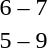<table style="text-align:center">
<tr>
<th width=200></th>
<th width=100></th>
<th width=200></th>
</tr>
<tr>
<td align=right></td>
<td>6 – 7</td>
<td align=left><strong></strong></td>
</tr>
<tr>
<td align=right></td>
<td>5 – 9</td>
<td align=left><strong></strong></td>
</tr>
</table>
